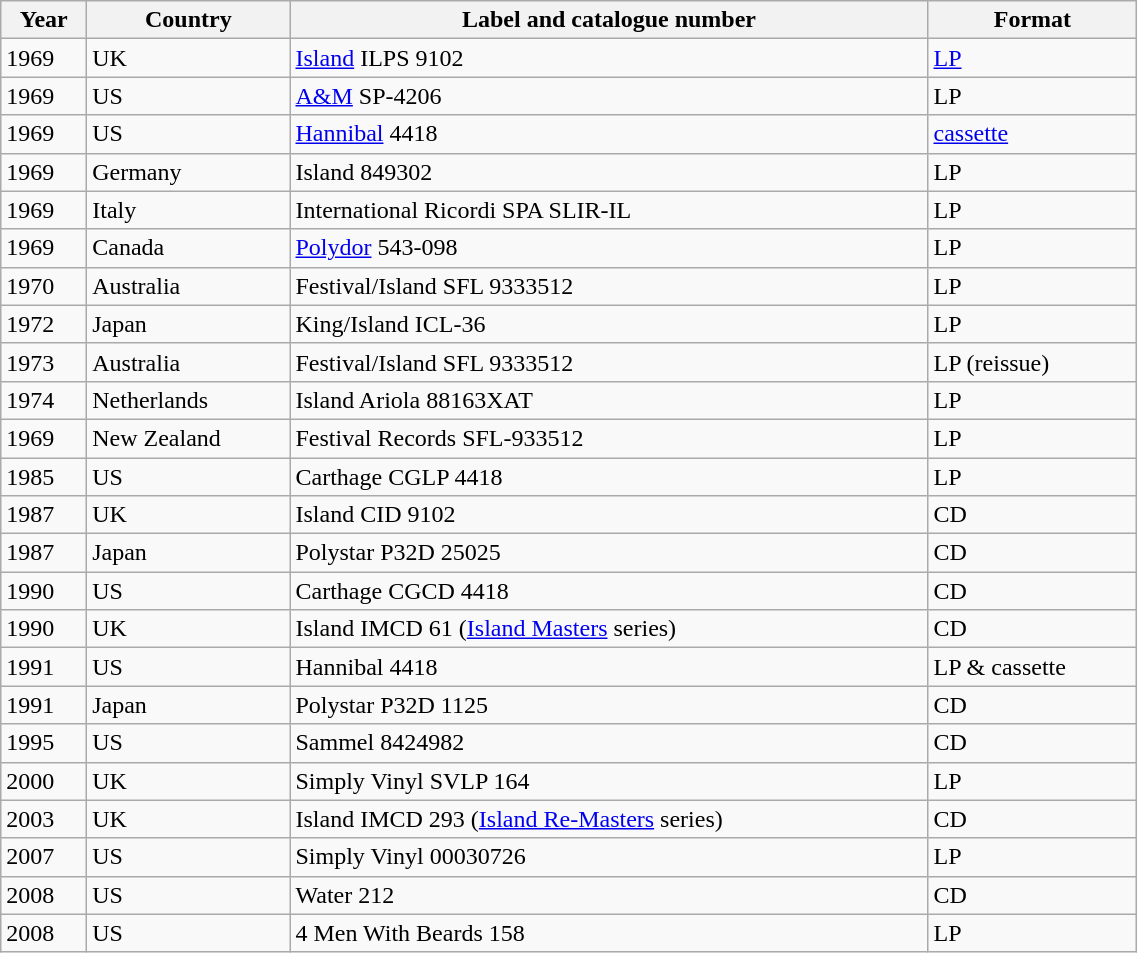<table class="wikitable collapsible" style="width:60%;">
<tr>
<th>Year</th>
<th>Country</th>
<th>Label and catalogue number</th>
<th>Format</th>
</tr>
<tr>
<td>1969</td>
<td>UK</td>
<td><a href='#'>Island</a> ILPS 9102</td>
<td><a href='#'>LP</a></td>
</tr>
<tr>
<td>1969</td>
<td>US</td>
<td><a href='#'>A&M</a> SP-4206</td>
<td>LP</td>
</tr>
<tr>
<td>1969</td>
<td>US</td>
<td><a href='#'>Hannibal</a> 4418</td>
<td><a href='#'>cassette</a></td>
</tr>
<tr>
<td>1969</td>
<td>Germany</td>
<td>Island 849302</td>
<td>LP</td>
</tr>
<tr>
<td>1969</td>
<td>Italy</td>
<td>International Ricordi SPA SLIR-IL</td>
<td>LP</td>
</tr>
<tr>
<td>1969</td>
<td>Canada</td>
<td><a href='#'>Polydor</a> 543-098</td>
<td>LP</td>
</tr>
<tr>
<td>1970</td>
<td>Australia</td>
<td>Festival/Island SFL 9333512</td>
<td>LP</td>
</tr>
<tr>
<td>1972</td>
<td>Japan</td>
<td>King/Island ICL-36</td>
<td>LP</td>
</tr>
<tr>
<td>1973</td>
<td>Australia</td>
<td>Festival/Island SFL 9333512</td>
<td>LP (reissue)</td>
</tr>
<tr>
<td>1974</td>
<td>Netherlands</td>
<td>Island Ariola 88163XAT</td>
<td>LP</td>
</tr>
<tr>
<td>1969</td>
<td>New Zealand</td>
<td>Festival Records SFL-933512</td>
<td>LP</td>
</tr>
<tr>
<td>1985</td>
<td>US</td>
<td>Carthage CGLP 4418</td>
<td>LP</td>
</tr>
<tr>
<td>1987</td>
<td>UK</td>
<td>Island CID 9102</td>
<td>CD</td>
</tr>
<tr>
<td>1987</td>
<td>Japan</td>
<td>Polystar P32D 25025</td>
<td>CD</td>
</tr>
<tr>
<td>1990</td>
<td>US</td>
<td>Carthage CGCD 4418</td>
<td>CD</td>
</tr>
<tr>
<td>1990</td>
<td>UK</td>
<td>Island IMCD 61 (<a href='#'>Island Masters</a> series)</td>
<td>CD</td>
</tr>
<tr>
<td>1991</td>
<td>US</td>
<td>Hannibal 4418</td>
<td>LP & cassette</td>
</tr>
<tr>
<td>1991</td>
<td>Japan</td>
<td>Polystar P32D 1125</td>
<td>CD</td>
</tr>
<tr>
<td>1995</td>
<td>US</td>
<td>Sammel 8424982</td>
<td>CD</td>
</tr>
<tr>
<td>2000</td>
<td>UK</td>
<td>Simply Vinyl SVLP 164</td>
<td>LP</td>
</tr>
<tr>
<td>2003</td>
<td>UK</td>
<td>Island IMCD 293 (<a href='#'>Island Re-Masters</a> series)</td>
<td>CD</td>
</tr>
<tr>
<td>2007</td>
<td>US</td>
<td>Simply Vinyl 00030726</td>
<td>LP</td>
</tr>
<tr>
<td>2008</td>
<td>US</td>
<td>Water 212</td>
<td>CD</td>
</tr>
<tr>
<td>2008</td>
<td>US</td>
<td>4 Men With Beards 158</td>
<td>LP</td>
</tr>
</table>
